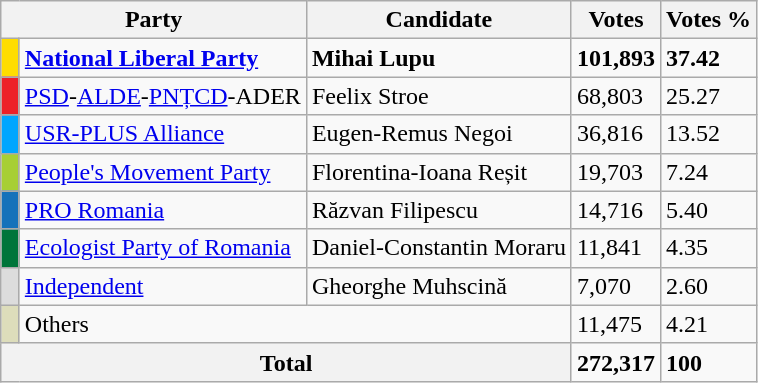<table class="wikitable">
<tr>
<th colspan="2">Party</th>
<th>Candidate</th>
<th>Votes</th>
<th>Votes %</th>
</tr>
<tr>
<td style="background:#ffdd00;" width="5"></td>
<td><a href='#'><strong>National Liberal Party</strong></a></td>
<td><strong>Mihai Lupu</strong></td>
<td><strong>101,893</strong></td>
<td><strong>37.42</strong></td>
</tr>
<tr>
<td style="background:#ed2128;" width="5"></td>
<td><a href='#'>PSD</a>-<a href='#'>ALDE</a>-<a href='#'>PNȚCD</a>-ADER</td>
<td>Feelix Stroe</td>
<td>68,803</td>
<td>25.27</td>
</tr>
<tr>
<td style="background:#00a6ff;" width="5"></td>
<td><a href='#'>USR-PLUS Alliance</a></td>
<td>Eugen-Remus Negoi</td>
<td>36,816</td>
<td>13.52</td>
</tr>
<tr>
<td style="background:#a7cf35;" width="5"></td>
<td><a href='#'>People's Movement Party</a></td>
<td>Florentina-Ioana Reșit</td>
<td>19,703</td>
<td>7.24</td>
</tr>
<tr>
<td style="background:#1572ba;" width="5"></td>
<td><a href='#'>PRO Romania</a></td>
<td>Răzvan Filipescu</td>
<td>14,716</td>
<td>5.40</td>
</tr>
<tr>
<td style="background:#00753a;" width="5"></td>
<td><a href='#'>Ecologist Party of Romania</a></td>
<td>Daniel-Constantin Moraru</td>
<td>11,841</td>
<td>4.35</td>
</tr>
<tr>
<td style="background:#dcdcdc;" width="5"></td>
<td><a href='#'>Independent</a></td>
<td>Gheorghe Muhscină</td>
<td>7,070</td>
<td>2.60</td>
</tr>
<tr>
<td style="background:#ddddbb;" width="5"></td>
<td colspan="2">Others</td>
<td>11,475</td>
<td>4.21</td>
</tr>
<tr>
<th colspan="3">Total</th>
<td><strong>272,317</strong></td>
<td><strong>100</strong></td>
</tr>
</table>
